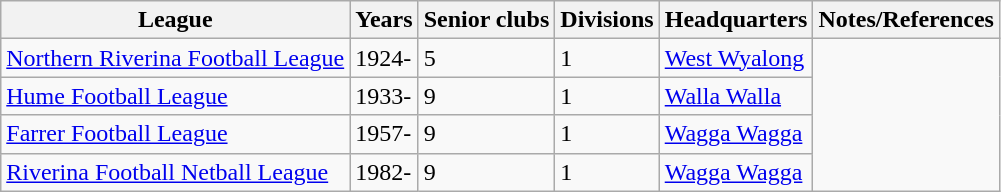<table class="wikitable sortable" style="font-size:100%">
<tr>
<th>League</th>
<th>Years</th>
<th>Senior clubs</th>
<th>Divisions</th>
<th>Headquarters</th>
<th>Notes/References</th>
</tr>
<tr>
<td><a href='#'>Northern Riverina Football League</a></td>
<td>1924-</td>
<td>5</td>
<td>1</td>
<td><a href='#'>West Wyalong</a></td>
</tr>
<tr>
<td><a href='#'>Hume Football League</a></td>
<td>1933-</td>
<td>9</td>
<td>1</td>
<td><a href='#'>Walla Walla</a></td>
</tr>
<tr>
<td><a href='#'>Farrer Football League</a></td>
<td>1957-</td>
<td>9</td>
<td>1</td>
<td><a href='#'>Wagga Wagga</a></td>
</tr>
<tr>
<td><a href='#'>Riverina Football Netball League</a></td>
<td>1982-</td>
<td>9</td>
<td>1</td>
<td><a href='#'>Wagga Wagga</a></td>
</tr>
</table>
